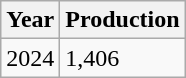<table class="wikitable">
<tr>
<th>Year</th>
<th>Production</th>
</tr>
<tr>
<td>2024</td>
<td>1,406</td>
</tr>
</table>
